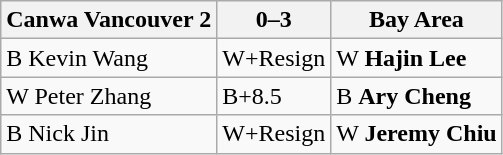<table class="wikitable">
<tr>
<th>Canwa Vancouver 2</th>
<th>0–3</th>
<th>Bay Area</th>
</tr>
<tr>
<td>B Kevin Wang</td>
<td>W+Resign</td>
<td>W <strong>Hajin Lee</strong></td>
</tr>
<tr>
<td>W Peter Zhang</td>
<td>B+8.5</td>
<td>B <strong>Ary Cheng</strong></td>
</tr>
<tr>
<td>B Nick Jin</td>
<td>W+Resign</td>
<td>W <strong>Jeremy Chiu</strong></td>
</tr>
</table>
